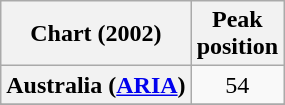<table class="wikitable sortable plainrowheaders" style="text-align:center">
<tr>
<th scope="col">Chart (2002)</th>
<th scope="col">Peak<br>position</th>
</tr>
<tr>
<th scope="row">Australia (<a href='#'>ARIA</a>)</th>
<td>54</td>
</tr>
<tr>
</tr>
<tr>
</tr>
</table>
